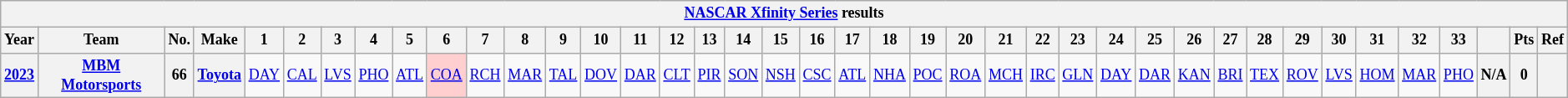<table class="wikitable" style="text-align:center; font-size:75%">
<tr>
<th colspan=40><a href='#'>NASCAR Xfinity Series</a> results</th>
</tr>
<tr>
<th>Year</th>
<th>Team</th>
<th>No.</th>
<th>Make</th>
<th>1</th>
<th>2</th>
<th>3</th>
<th>4</th>
<th>5</th>
<th>6</th>
<th>7</th>
<th>8</th>
<th>9</th>
<th>10</th>
<th>11</th>
<th>12</th>
<th>13</th>
<th>14</th>
<th>15</th>
<th>16</th>
<th>17</th>
<th>18</th>
<th>19</th>
<th>20</th>
<th>21</th>
<th>22</th>
<th>23</th>
<th>24</th>
<th>25</th>
<th>26</th>
<th>27</th>
<th>28</th>
<th>29</th>
<th>30</th>
<th>31</th>
<th>32</th>
<th>33</th>
<th></th>
<th>Pts</th>
<th>Ref</th>
</tr>
<tr>
<th><a href='#'>2023</a></th>
<th><a href='#'>MBM Motorsports</a></th>
<th>66</th>
<th><a href='#'>Toyota</a></th>
<td><a href='#'>DAY</a></td>
<td><a href='#'>CAL</a></td>
<td><a href='#'>LVS</a></td>
<td><a href='#'>PHO</a></td>
<td><a href='#'>ATL</a></td>
<td style="background:#FFCFCF;"><a href='#'>COA</a><br></td>
<td><a href='#'>RCH</a></td>
<td><a href='#'>MAR</a></td>
<td><a href='#'>TAL</a></td>
<td><a href='#'>DOV</a></td>
<td><a href='#'>DAR</a></td>
<td><a href='#'>CLT</a></td>
<td><a href='#'>PIR</a></td>
<td><a href='#'>SON</a></td>
<td><a href='#'>NSH</a></td>
<td><a href='#'>CSC</a></td>
<td><a href='#'>ATL</a></td>
<td><a href='#'>NHA</a></td>
<td><a href='#'>POC</a></td>
<td><a href='#'>ROA</a></td>
<td><a href='#'>MCH</a></td>
<td><a href='#'>IRC</a></td>
<td><a href='#'>GLN</a></td>
<td><a href='#'>DAY</a></td>
<td><a href='#'>DAR</a></td>
<td><a href='#'>KAN</a></td>
<td><a href='#'>BRI</a></td>
<td><a href='#'>TEX</a></td>
<td><a href='#'>ROV</a></td>
<td><a href='#'>LVS</a></td>
<td><a href='#'>HOM</a></td>
<td><a href='#'>MAR</a></td>
<td><a href='#'>PHO</a></td>
<th>N/A</th>
<th>0</th>
<th></th>
</tr>
</table>
